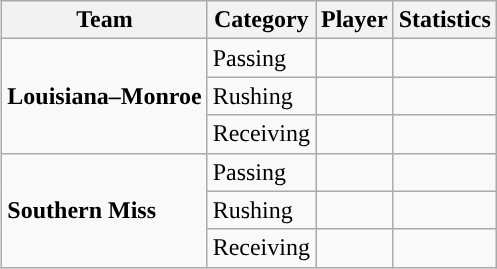<table class="wikitable" style="float: right;">
<tr>
<th>Team</th>
<th>Category</th>
<th>Player</th>
<th>Statistics</th>
</tr>
<tr>
<td rowspan=3><strong>Louisiana–Monroe</strong></td>
<td>Passing</td>
<td></td>
<td></td>
</tr>
<tr>
<td>Rushing</td>
<td></td>
<td></td>
</tr>
<tr>
<td>Receiving</td>
<td></td>
<td></td>
</tr>
<tr>
<td rowspan=3><strong>Southern Miss</strong></td>
<td>Passing</td>
<td></td>
<td></td>
</tr>
<tr>
<td>Rushing</td>
<td></td>
<td></td>
</tr>
<tr>
<td>Receiving</td>
<td></td>
<td></td>
</tr>
</table>
